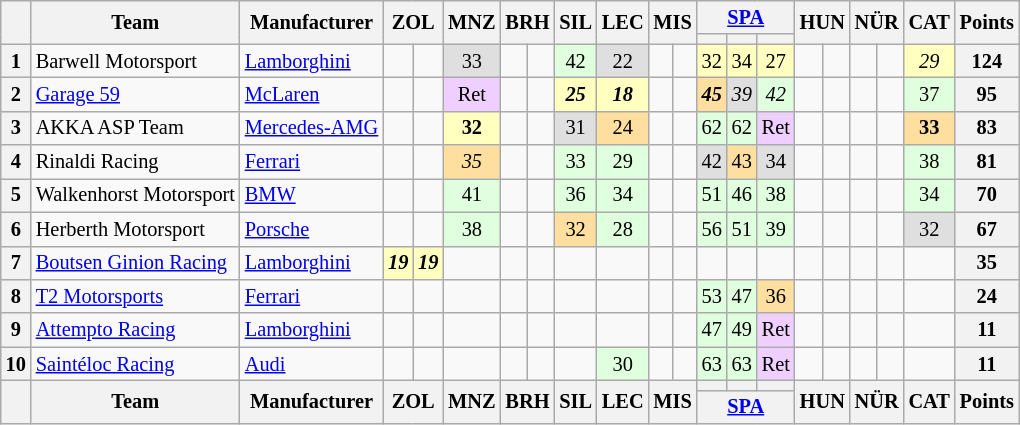<table class="wikitable" style="font-size: 85%; text-align:center;">
<tr>
<th rowspan=2></th>
<th rowspan=2>Team</th>
<th rowspan=2>Manufacturer</th>
<th rowspan=2 colspan=2>ZOL<br></th>
<th rowspan=2>MNZ<br></th>
<th rowspan=2 colspan=2>BRH<br></th>
<th rowspan=2>SIL<br></th>
<th rowspan=2>LEC<br></th>
<th rowspan=2 colspan=2>MIS<br></th>
<th colspan=3><a href='#'>SPA</a><br></th>
<th rowspan=2 colspan=2>HUN<br></th>
<th rowspan=2 colspan=2>NÜR<br></th>
<th rowspan=2>CAT<br></th>
<th rowspan=2>Points</th>
</tr>
<tr>
<th></th>
<th></th>
<th></th>
</tr>
<tr>
<th>1</th>
<td align=left> Barwell Motorsport</td>
<td align=left><a href='#'>Lamborghini</a></td>
<td></td>
<td></td>
<td style="background:#DFDFDF;">33</td>
<td></td>
<td></td>
<td style="background:#DFFFDF;">42</td>
<td style="background:#DFDFDF;">22</td>
<td></td>
<td></td>
<td style="background:#FFFFBF;">32</td>
<td style="background:#FFFFBF;">34</td>
<td style="background:#FFFFBF;">27</td>
<td></td>
<td></td>
<td></td>
<td></td>
<td style="background:#ffffbf;"><em>29</em></td>
<th>124</th>
</tr>
<tr>
<th>2</th>
<td align=left> <a href='#'>Garage 59</a></td>
<td align=left><a href='#'>McLaren</a></td>
<td></td>
<td></td>
<td style="background:#EFCFFF;">Ret</td>
<td></td>
<td></td>
<td style="background:#FFFFBF;"><strong><em>25</em></strong></td>
<td style="background:#FFFFBF;"><strong><em>18</em></strong></td>
<td></td>
<td></td>
<td style="background:#FFDF9F;"><strong><em>45</em></strong></td>
<td style="background:#DFDFDF;"><em>39</em></td>
<td style="background:#DFFFDF;"><em>42</em></td>
<td></td>
<td></td>
<td></td>
<td></td>
<td style="background:#dfffdf;">37</td>
<th>95</th>
</tr>
<tr>
<th>3</th>
<td align=left> AKKA ASP Team</td>
<td align=left><a href='#'>Mercedes-AMG</a></td>
<td></td>
<td></td>
<td style="background:#FFFFBF;"><strong>32</strong></td>
<td></td>
<td></td>
<td style="background:#DFDFDF;">31</td>
<td style="background:#FFDF9F;">24</td>
<td></td>
<td></td>
<td style="background:#DFFFDF;">62</td>
<td style="background:#DFFFDF;">62</td>
<td style="background:#EFCFFF;">Ret</td>
<td></td>
<td></td>
<td></td>
<td></td>
<td style="background:#ffdf9f;"><strong>33</strong></td>
<th>83</th>
</tr>
<tr>
<th>4</th>
<td align=left> Rinaldi Racing</td>
<td align=left><a href='#'>Ferrari</a></td>
<td></td>
<td></td>
<td style="background:#FFDF9F;"><em>35</em></td>
<td></td>
<td></td>
<td style="background:#DFFFDF;">33</td>
<td style="background:#DFFFDF;">29</td>
<td></td>
<td></td>
<td style="background:#DFDFDF;">42</td>
<td style="background:#FFDF9F;">43</td>
<td style="background:#DFDFDF;">34</td>
<td></td>
<td></td>
<td></td>
<td></td>
<td style="background:#dfffdf;">38</td>
<th>81</th>
</tr>
<tr>
<th>5</th>
<td align=left> Walkenhorst Motorsport</td>
<td align=left><a href='#'>BMW</a></td>
<td></td>
<td></td>
<td style="background:#DFFFDF;">41</td>
<td></td>
<td></td>
<td style="background:#DFFFDF;">36</td>
<td style="background:#DFFFDF;">34</td>
<td></td>
<td></td>
<td style="background:#DFFFDF;">51</td>
<td style="background:#DFFFDF;">46</td>
<td style="background:#DFFFDF;">38</td>
<td></td>
<td></td>
<td></td>
<td></td>
<td style="background:#DFFFDF;">34</td>
<th>70</th>
</tr>
<tr>
<th>6</th>
<td align=left> Herberth Motorsport</td>
<td align=left><a href='#'>Porsche</a></td>
<td></td>
<td></td>
<td style="background:#DFFFDF;">38</td>
<td></td>
<td></td>
<td style="background:#FFDF9F;">32</td>
<td style="background:#DFFFDF;">28</td>
<td></td>
<td></td>
<td style="background:#DFFFDF;">56</td>
<td style="background:#DFFFDF;">51</td>
<td style="background:#DFFFDF;">39</td>
<td></td>
<td></td>
<td></td>
<td></td>
<td style="background:#dfdfdf;">32</td>
<th>67</th>
</tr>
<tr>
<th>7</th>
<td align=left> <a href='#'>Boutsen Ginion Racing</a></td>
<td align=left><a href='#'>Lamborghini</a></td>
<td style="background:#FFFFBF;"><strong><em>19</em></strong></td>
<td style="background:#FFFFBF;"><strong><em>19</em></strong></td>
<td></td>
<td></td>
<td></td>
<td></td>
<td></td>
<td></td>
<td></td>
<td></td>
<td></td>
<td></td>
<td></td>
<td></td>
<td></td>
<td></td>
<td></td>
<th>35</th>
</tr>
<tr>
<th>8</th>
<td align=left> <a href='#'>T2 Motorsports</a></td>
<td align=left><a href='#'>Ferrari</a></td>
<td></td>
<td></td>
<td></td>
<td></td>
<td></td>
<td></td>
<td></td>
<td></td>
<td></td>
<td style="background:#DFFFDF;">53</td>
<td style="background:#DFFFDF;">47</td>
<td style="background:#FFDF9F;">36</td>
<td></td>
<td></td>
<td></td>
<td></td>
<td></td>
<th>24</th>
</tr>
<tr>
<th>9</th>
<td align=left> <a href='#'>Attempto Racing</a></td>
<td align=left><a href='#'>Lamborghini</a></td>
<td></td>
<td></td>
<td></td>
<td></td>
<td></td>
<td></td>
<td></td>
<td></td>
<td></td>
<td style="background:#DFFFDF;">47</td>
<td style="background:#DFFFDF;">49</td>
<td style="background:#EFCFFF;">Ret</td>
<td></td>
<td></td>
<td></td>
<td></td>
<td></td>
<th>11</th>
</tr>
<tr>
<th>10</th>
<td align=left> <a href='#'>Saintéloc Racing</a></td>
<td align=left><a href='#'>Audi</a></td>
<td></td>
<td></td>
<td></td>
<td></td>
<td></td>
<td></td>
<td style="background:#DFFFDF;">30</td>
<td></td>
<td></td>
<td style="background:#DFFFDF;">63</td>
<td style="background:#DFFFDF;">63</td>
<td style="background:#EFCFFF;">Ret</td>
<td></td>
<td></td>
<td></td>
<td></td>
<td></td>
<th>11</th>
</tr>
<tr valign="top">
<th valign=middle rowspan=2></th>
<th valign=middle rowspan=2>Team</th>
<th valign=middle rowspan=2>Manufacturer</th>
<th valign=middle rowspan=2 colspan=2>ZOL<br></th>
<th valign=middle rowspan=2>MNZ<br></th>
<th valign=middle rowspan=2 colspan=2>BRH<br></th>
<th valign=middle rowspan=2>SIL<br></th>
<th valign=middle rowspan=2>LEC<br></th>
<th valign=middle rowspan=2 colspan=2>MIS<br></th>
<th></th>
<th></th>
<th></th>
<th valign=middle rowspan=2 colspan=2>HUN<br></th>
<th valign=middle rowspan=2 colspan=2>NÜR<br></th>
<th valign=middle rowspan=2>CAT<br></th>
<th valign=middle rowspan=2>Points</th>
</tr>
<tr>
<th colspan=3><a href='#'>SPA</a><br></th>
</tr>
</table>
